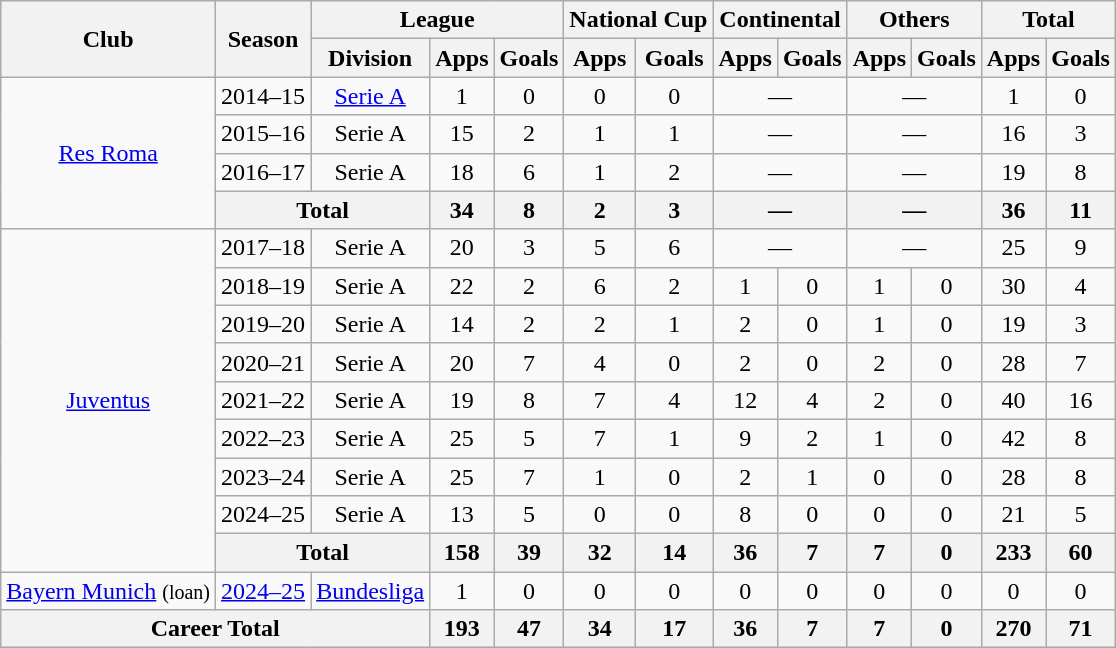<table class="wikitable" style="text-align:center">
<tr>
<th rowspan="2">Club</th>
<th rowspan="2">Season</th>
<th colspan="3">League</th>
<th colspan="2">National Cup</th>
<th colspan="2">Continental</th>
<th colspan="2">Others</th>
<th colspan="2">Total</th>
</tr>
<tr>
<th>Division</th>
<th>Apps</th>
<th>Goals</th>
<th>Apps</th>
<th>Goals</th>
<th>Apps</th>
<th>Goals</th>
<th>Apps</th>
<th>Goals</th>
<th>Apps</th>
<th>Goals</th>
</tr>
<tr>
<td rowspan="4"><a href='#'>Res Roma</a></td>
<td>2014–15</td>
<td><a href='#'>Serie A</a></td>
<td>1</td>
<td>0</td>
<td>0</td>
<td>0</td>
<td colspan="2">—</td>
<td colspan="2">—</td>
<td>1</td>
<td>0</td>
</tr>
<tr>
<td>2015–16</td>
<td>Serie A</td>
<td>15</td>
<td>2</td>
<td>1</td>
<td>1</td>
<td colspan="2">—</td>
<td colspan="2">—</td>
<td>16</td>
<td>3</td>
</tr>
<tr>
<td>2016–17</td>
<td>Serie A</td>
<td>18</td>
<td>6</td>
<td>1</td>
<td>2</td>
<td colspan="2">—</td>
<td colspan="2">—</td>
<td>19</td>
<td>8</td>
</tr>
<tr>
<th colspan="2">Total</th>
<th>34</th>
<th>8</th>
<th>2</th>
<th>3</th>
<th colspan="2">—</th>
<th colspan="2">—</th>
<th>36</th>
<th>11</th>
</tr>
<tr>
<td rowspan="9"><a href='#'>Juventus</a></td>
<td>2017–18</td>
<td>Serie A</td>
<td>20</td>
<td>3</td>
<td>5</td>
<td>6</td>
<td colspan="2">—</td>
<td colspan="2">—</td>
<td>25</td>
<td>9</td>
</tr>
<tr>
<td>2018–19</td>
<td>Serie A</td>
<td>22</td>
<td>2</td>
<td>6</td>
<td>2</td>
<td>1</td>
<td>0</td>
<td>1</td>
<td>0</td>
<td>30</td>
<td>4</td>
</tr>
<tr>
<td>2019–20</td>
<td>Serie A</td>
<td>14</td>
<td>2</td>
<td>2</td>
<td>1</td>
<td>2</td>
<td>0</td>
<td>1</td>
<td>0</td>
<td>19</td>
<td>3</td>
</tr>
<tr>
<td>2020–21</td>
<td>Serie A</td>
<td>20</td>
<td>7</td>
<td>4</td>
<td>0</td>
<td>2</td>
<td>0</td>
<td>2</td>
<td>0</td>
<td>28</td>
<td>7</td>
</tr>
<tr>
<td>2021–22</td>
<td>Serie A</td>
<td>19</td>
<td>8</td>
<td>7</td>
<td>4</td>
<td>12</td>
<td>4</td>
<td>2</td>
<td>0</td>
<td>40</td>
<td>16</td>
</tr>
<tr>
<td>2022–23</td>
<td>Serie A</td>
<td>25</td>
<td>5</td>
<td>7</td>
<td>1</td>
<td>9</td>
<td>2</td>
<td>1</td>
<td>0</td>
<td>42</td>
<td>8</td>
</tr>
<tr>
<td>2023–24</td>
<td>Serie A</td>
<td>25</td>
<td>7</td>
<td>1</td>
<td>0</td>
<td>2</td>
<td>1</td>
<td>0</td>
<td>0</td>
<td>28</td>
<td>8</td>
</tr>
<tr>
<td>2024–25</td>
<td>Serie A</td>
<td>13</td>
<td>5</td>
<td>0</td>
<td>0</td>
<td>8</td>
<td>0</td>
<td>0</td>
<td>0</td>
<td>21</td>
<td>5</td>
</tr>
<tr>
<th colspan="2">Total</th>
<th>158</th>
<th>39</th>
<th>32</th>
<th>14</th>
<th>36</th>
<th>7</th>
<th>7</th>
<th>0</th>
<th>233</th>
<th>60</th>
</tr>
<tr>
<td><a href='#'>Bayern Munich</a> <small>(loan)</small></td>
<td><a href='#'>2024–25</a></td>
<td><a href='#'>Bundesliga</a></td>
<td>1</td>
<td>0</td>
<td>0</td>
<td>0</td>
<td>0</td>
<td>0</td>
<td>0</td>
<td>0</td>
<td>0</td>
<td>0</td>
</tr>
<tr>
<th colspan="3">Career Total</th>
<th>193</th>
<th>47</th>
<th>34</th>
<th>17</th>
<th>36</th>
<th>7</th>
<th>7</th>
<th>0</th>
<th>270</th>
<th>71</th>
</tr>
</table>
